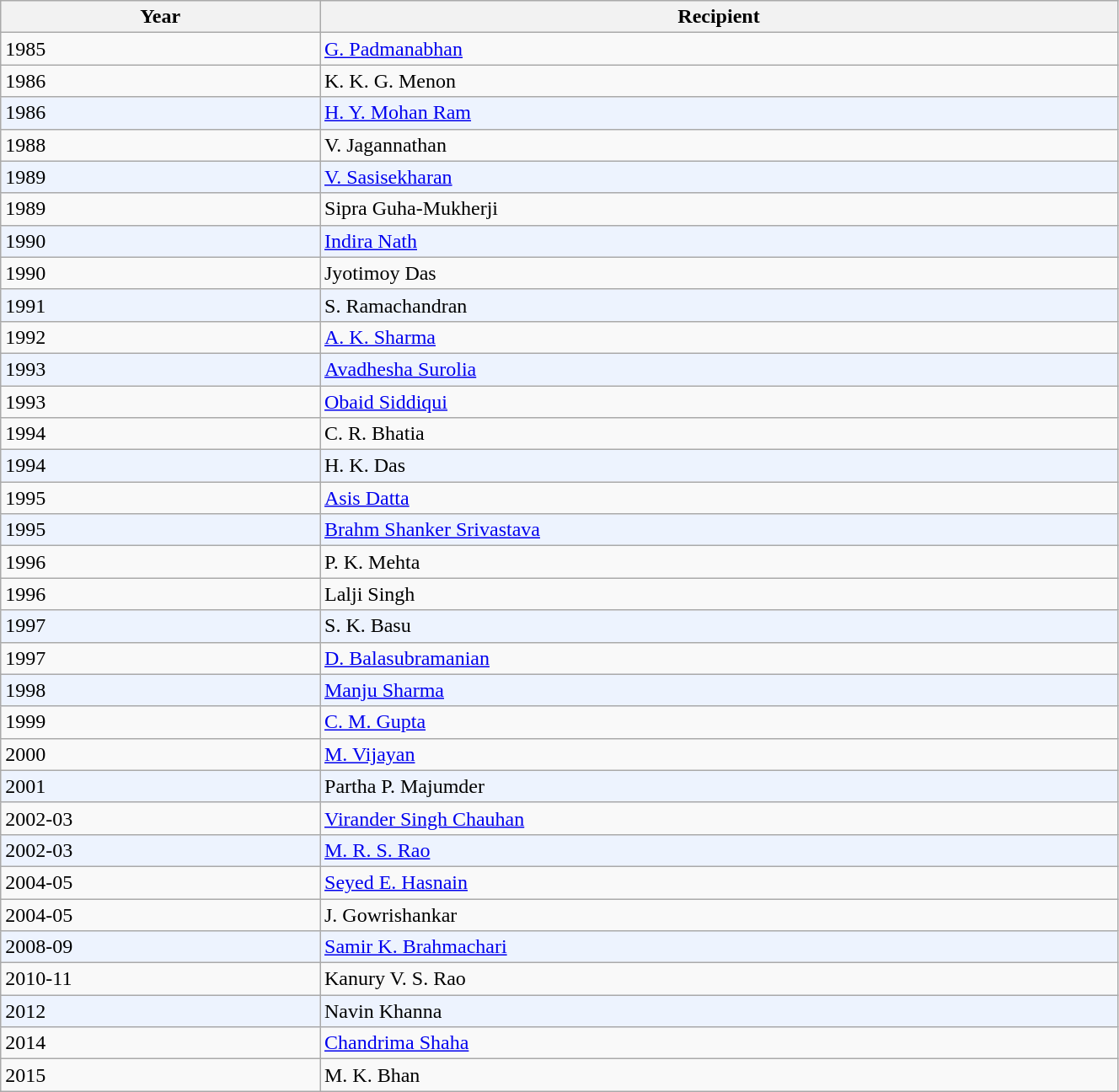<table class="wikitable plainrowheaders sortable" style="width:70%">
<tr>
<th scope="col" style="width:20%">Year</th>
<th scope="col" style="width:50%">Recipient</th>
</tr>
<tr>
<td>1985</td>
<td><a href='#'>G. Padmanabhan</a></td>
</tr>
<tr>
<td>1986</td>
<td>K. K. G. Menon</td>
</tr>
<tr bgcolor=#edf3fe>
<td>1986</td>
<td><a href='#'>H. Y. Mohan Ram</a></td>
</tr>
<tr>
<td>1988</td>
<td>V. Jagannathan</td>
</tr>
<tr bgcolor=#edf3fe>
<td>1989</td>
<td><a href='#'>V. Sasisekharan</a></td>
</tr>
<tr>
<td>1989</td>
<td>Sipra Guha-Mukherji</td>
</tr>
<tr bgcolor=#edf3fe>
<td>1990</td>
<td><a href='#'>Indira Nath</a></td>
</tr>
<tr>
<td>1990</td>
<td>Jyotimoy Das</td>
</tr>
<tr bgcolor=#edf3fe>
<td>1991</td>
<td>S. Ramachandran</td>
</tr>
<tr>
<td>1992</td>
<td><a href='#'>A. K. Sharma</a></td>
</tr>
<tr bgcolor=#edf3fe>
<td>1993</td>
<td><a href='#'>Avadhesha Surolia</a></td>
</tr>
<tr>
<td>1993</td>
<td><a href='#'>Obaid Siddiqui</a></td>
</tr>
<tr>
<td>1994</td>
<td>C. R. Bhatia</td>
</tr>
<tr bgcolor=#edf3fe>
<td>1994</td>
<td>H. K. Das</td>
</tr>
<tr>
<td>1995</td>
<td><a href='#'>Asis Datta</a></td>
</tr>
<tr bgcolor=#edf3fe>
<td>1995</td>
<td><a href='#'>Brahm Shanker Srivastava</a></td>
</tr>
<tr>
<td>1996</td>
<td>P. K. Mehta</td>
</tr>
<tr>
<td>1996</td>
<td>Lalji Singh</td>
</tr>
<tr bgcolor=#edf3fe>
<td>1997</td>
<td>S. K. Basu</td>
</tr>
<tr>
<td>1997</td>
<td><a href='#'>D. Balasubramanian</a></td>
</tr>
<tr bgcolor=#edf3fe>
<td>1998</td>
<td><a href='#'>Manju Sharma</a></td>
</tr>
<tr>
<td>1999</td>
<td><a href='#'>C. M. Gupta</a></td>
</tr>
<tr>
<td>2000</td>
<td><a href='#'>M. Vijayan</a></td>
</tr>
<tr bgcolor=#edf3fe>
<td>2001</td>
<td>Partha P. Majumder</td>
</tr>
<tr>
<td>2002-03</td>
<td><a href='#'>Virander Singh Chauhan</a></td>
</tr>
<tr bgcolor=#edf3fe>
<td>2002-03</td>
<td><a href='#'>M. R. S. Rao</a></td>
</tr>
<tr>
<td>2004-05</td>
<td><a href='#'>Seyed E. Hasnain</a></td>
</tr>
<tr>
<td>2004-05</td>
<td>J. Gowrishankar</td>
</tr>
<tr bgcolor=#edf3fe>
<td>2008-09</td>
<td><a href='#'>Samir K. Brahmachari</a></td>
</tr>
<tr>
<td>2010-11</td>
<td>Kanury V. S. Rao</td>
</tr>
<tr bgcolor=#edf3fe>
<td>2012</td>
<td>Navin Khanna</td>
</tr>
<tr>
<td>2014</td>
<td><a href='#'>Chandrima Shaha</a></td>
</tr>
<tr>
<td>2015</td>
<td>M. K. Bhan</td>
</tr>
</table>
